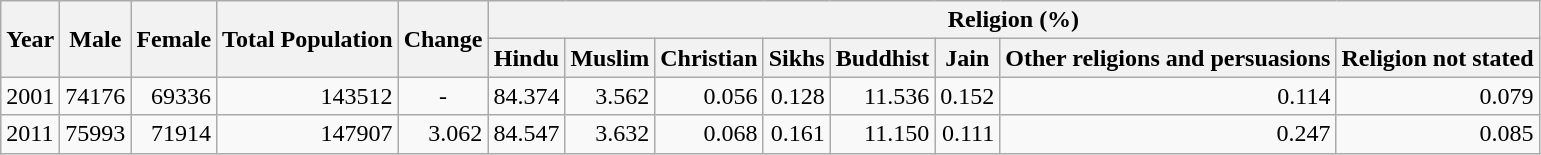<table class="wikitable">
<tr>
<th rowspan="2">Year</th>
<th rowspan="2">Male</th>
<th rowspan="2">Female</th>
<th rowspan="2">Total Population</th>
<th rowspan="2">Change</th>
<th colspan="8">Religion (%)</th>
</tr>
<tr>
<th>Hindu</th>
<th>Muslim</th>
<th>Christian</th>
<th>Sikhs</th>
<th>Buddhist</th>
<th>Jain</th>
<th>Other religions and persuasions</th>
<th>Religion not stated</th>
</tr>
<tr>
<td>2001</td>
<td style="text-align:right;">74176</td>
<td style="text-align:right;">69336</td>
<td style="text-align:right;">143512</td>
<td style="text-align:center;">-</td>
<td style="text-align:right;">84.374</td>
<td style="text-align:right;">3.562</td>
<td style="text-align:right;">0.056</td>
<td style="text-align:right;">0.128</td>
<td style="text-align:right;">11.536</td>
<td style="text-align:right;">0.152</td>
<td style="text-align:right;">0.114</td>
<td style="text-align:right;">0.079</td>
</tr>
<tr>
<td>2011</td>
<td style="text-align:right;">75993</td>
<td style="text-align:right;">71914</td>
<td style="text-align:right;">147907</td>
<td style="text-align:right;">3.062</td>
<td style="text-align:right;">84.547</td>
<td style="text-align:right;">3.632</td>
<td style="text-align:right;">0.068</td>
<td style="text-align:right;">0.161</td>
<td style="text-align:right;">11.150</td>
<td style="text-align:right;">0.111</td>
<td style="text-align:right;">0.247</td>
<td style="text-align:right;">0.085</td>
</tr>
</table>
